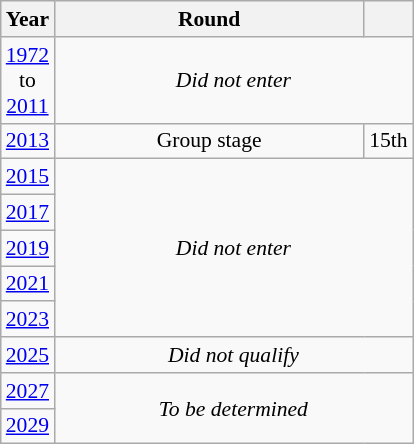<table class="wikitable" style="text-align: center; font-size:90%">
<tr>
<th>Year</th>
<th style="width:200px">Round</th>
<th></th>
</tr>
<tr>
<td><a href='#'>1972</a><br>to<br><a href='#'>2011</a></td>
<td colspan="2"><em>Did not enter</em></td>
</tr>
<tr>
<td><a href='#'>2013</a></td>
<td>Group stage</td>
<td>15th</td>
</tr>
<tr>
<td><a href='#'>2015</a></td>
<td colspan="2" rowspan="5"><em>Did not enter</em></td>
</tr>
<tr>
<td><a href='#'>2017</a></td>
</tr>
<tr>
<td><a href='#'>2019</a></td>
</tr>
<tr>
<td><a href='#'>2021</a></td>
</tr>
<tr>
<td><a href='#'>2023</a></td>
</tr>
<tr>
<td><a href='#'>2025</a></td>
<td colspan="2"><em>Did not qualify</em></td>
</tr>
<tr>
<td><a href='#'>2027</a></td>
<td colspan="2" rowspan="2"><em>To be determined</em></td>
</tr>
<tr>
<td><a href='#'>2029</a></td>
</tr>
</table>
